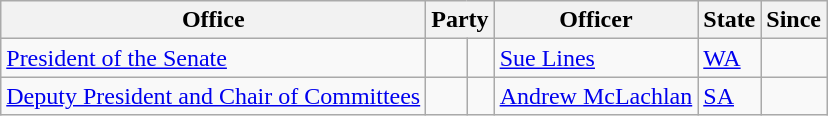<table class="sortable wikitable" style="text-align: left;">
<tr>
<th>Office</th>
<th colspan="2">Party</th>
<th>Officer</th>
<th>State</th>
<th>Since</th>
</tr>
<tr>
<td><a href='#'>President of the Senate</a></td>
<td> </td>
<td></td>
<td><a href='#'>Sue Lines</a></td>
<td><a href='#'>WA</a></td>
<td></td>
</tr>
<tr>
<td><a href='#'>Deputy President and Chair of Committees</a></td>
<td> </td>
<td></td>
<td><a href='#'>Andrew McLachlan</a></td>
<td><a href='#'>SA</a></td>
<td></td>
</tr>
</table>
